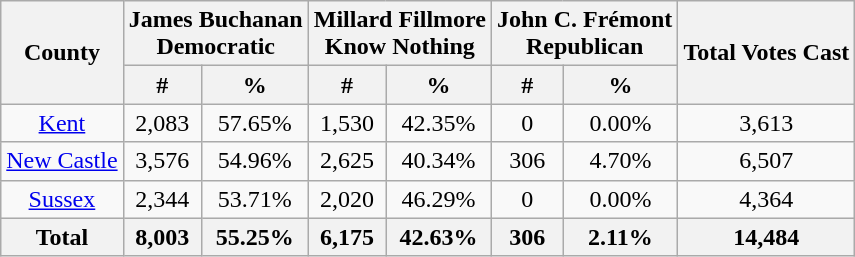<table class="wikitable sortable">
<tr>
<th rowspan="2">County</th>
<th colspan="2">James Buchanan<br>Democratic</th>
<th colspan="2">Millard Fillmore<br>Know Nothing</th>
<th colspan="2">John C. Frémont<br>Republican</th>
<th rowspan="2">Total Votes Cast</th>
</tr>
<tr style="text-align:center;">
<th>#</th>
<th>%</th>
<th>#</th>
<th>%</th>
<th>#</th>
<th>%</th>
</tr>
<tr style="text-align:center;">
<td><a href='#'>Kent</a></td>
<td>2,083</td>
<td>57.65%</td>
<td>1,530</td>
<td>42.35%</td>
<td>0</td>
<td>0.00%</td>
<td>3,613</td>
</tr>
<tr style="text-align:center;">
<td><a href='#'>New Castle</a></td>
<td>3,576</td>
<td>54.96%</td>
<td>2,625</td>
<td>40.34%</td>
<td>306</td>
<td>4.70%</td>
<td>6,507</td>
</tr>
<tr style="text-align:center;">
<td><a href='#'>Sussex</a></td>
<td>2,344</td>
<td>53.71%</td>
<td>2,020</td>
<td>46.29%</td>
<td>0</td>
<td>0.00%</td>
<td>4,364</td>
</tr>
<tr style="text-align:center;">
<th>Total</th>
<th>8,003</th>
<th>55.25%</th>
<th>6,175</th>
<th>42.63%</th>
<th>306</th>
<th>2.11%</th>
<th>14,484</th>
</tr>
</table>
